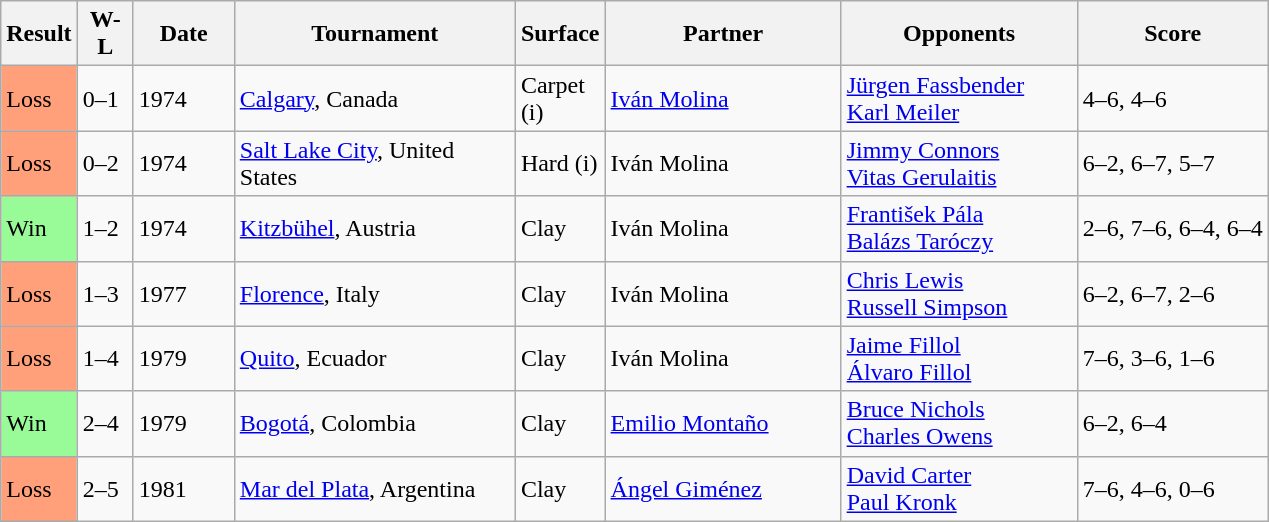<table class="sortable wikitable">
<tr>
<th style="width:40px">Result</th>
<th style="width:30px" class="unsortable">W-L</th>
<th style="width:60px">Date</th>
<th style="width:180px">Tournament</th>
<th style="width:50px">Surface</th>
<th style="width:150px">Partner</th>
<th style="width:150px">Opponents</th>
<th style="width:120px" class="unsortable">Score</th>
</tr>
<tr>
<td style="background:#ffa07a;">Loss</td>
<td>0–1</td>
<td>1974</td>
<td><a href='#'>Calgary</a>, Canada</td>
<td>Carpet (i)</td>
<td> <a href='#'>Iván Molina</a></td>
<td> <a href='#'>Jürgen Fassbender</a><br> <a href='#'>Karl Meiler</a></td>
<td>4–6, 4–6</td>
</tr>
<tr>
<td style="background:#ffa07a;">Loss</td>
<td>0–2</td>
<td>1974</td>
<td><a href='#'>Salt Lake City</a>, United States</td>
<td>Hard (i)</td>
<td> Iván Molina</td>
<td> <a href='#'>Jimmy Connors</a><br> <a href='#'>Vitas Gerulaitis</a></td>
<td>6–2, 6–7, 5–7</td>
</tr>
<tr>
<td style="background:#98fb98;">Win</td>
<td>1–2</td>
<td>1974</td>
<td><a href='#'>Kitzbühel</a>, Austria</td>
<td>Clay</td>
<td> Iván Molina</td>
<td> <a href='#'>František Pála</a><br> <a href='#'>Balázs Taróczy</a></td>
<td>2–6, 7–6, 6–4, 6–4</td>
</tr>
<tr>
<td style="background:#ffa07a;">Loss</td>
<td>1–3</td>
<td>1977</td>
<td><a href='#'>Florence</a>, Italy</td>
<td>Clay</td>
<td> Iván Molina</td>
<td> <a href='#'>Chris Lewis</a><br> <a href='#'>Russell Simpson</a></td>
<td>6–2, 6–7, 2–6</td>
</tr>
<tr>
<td style="background:#ffa07a;">Loss</td>
<td>1–4</td>
<td>1979</td>
<td><a href='#'>Quito</a>, Ecuador</td>
<td>Clay</td>
<td> Iván Molina</td>
<td> <a href='#'>Jaime Fillol</a><br> <a href='#'>Álvaro Fillol</a></td>
<td>7–6, 3–6, 1–6</td>
</tr>
<tr>
<td style="background:#98fb98;">Win</td>
<td>2–4</td>
<td>1979</td>
<td><a href='#'>Bogotá</a>, Colombia</td>
<td>Clay</td>
<td> <a href='#'>Emilio Montaño</a></td>
<td> <a href='#'>Bruce Nichols</a><br> <a href='#'>Charles Owens</a></td>
<td>6–2, 6–4</td>
</tr>
<tr>
<td style="background:#ffa07a;">Loss</td>
<td>2–5</td>
<td>1981</td>
<td><a href='#'>Mar del Plata</a>, Argentina</td>
<td>Clay</td>
<td> <a href='#'>Ángel Giménez</a></td>
<td> <a href='#'>David Carter</a><br> <a href='#'>Paul Kronk</a></td>
<td>7–6, 4–6, 0–6</td>
</tr>
</table>
